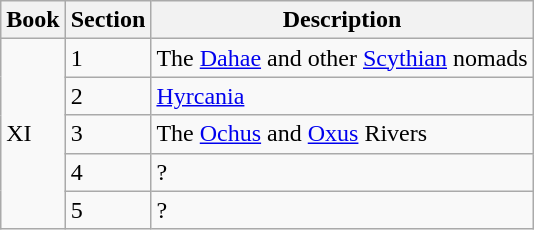<table class="wikitable" style="max-width:45em;">
<tr>
<th>Book</th>
<th>Section</th>
<th>Description</th>
</tr>
<tr>
<td rowspan="5">XI</td>
<td>1</td>
<td>The <a href='#'>Dahae</a> and other <a href='#'>Scythian</a> nomads</td>
</tr>
<tr>
<td>2</td>
<td><a href='#'>Hyrcania</a></td>
</tr>
<tr>
<td>3</td>
<td>The <a href='#'>Ochus</a> and <a href='#'>Oxus</a> Rivers</td>
</tr>
<tr>
<td>4</td>
<td>?</td>
</tr>
<tr>
<td>5</td>
<td>?</td>
</tr>
</table>
